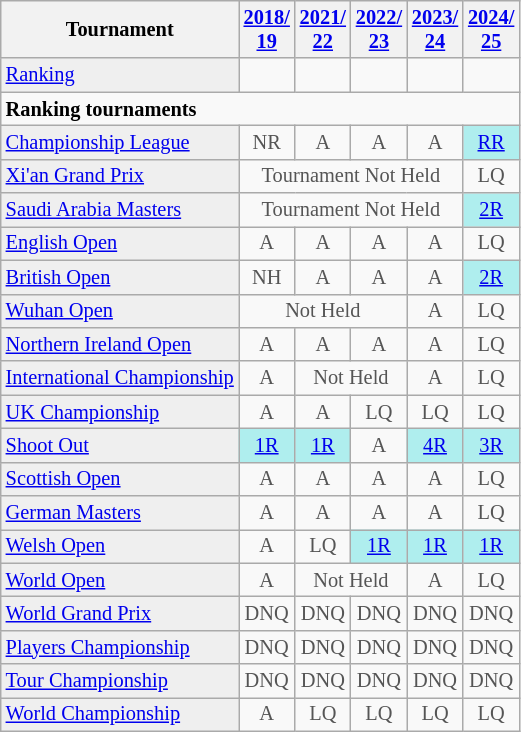<table class="wikitable" style="font-size:85%;">
<tr>
<th>Tournament</th>
<th><a href='#'>2018/<br>19</a></th>
<th><a href='#'>2021/<br>22</a></th>
<th><a href='#'>2022/<br>23</a></th>
<th><a href='#'>2023/<br>24</a></th>
<th><a href='#'>2024/<br>25</a></th>
</tr>
<tr>
<td style="background:#EFEFEF;"><a href='#'>Ranking</a></td>
<td align="center"></td>
<td align="center"></td>
<td align="center"></td>
<td align="center"></td>
<td align="center"></td>
</tr>
<tr>
<td colspan="10"><strong>Ranking tournaments</strong></td>
</tr>
<tr>
<td style="background:#EFEFEF;"><a href='#'>Championship League</a></td>
<td align="center" style="color:#555555;">NR</td>
<td align="center" style="color:#555555;">A</td>
<td align="center" style="color:#555555;">A</td>
<td align="center" style="color:#555555;">A</td>
<td align="center" style="background:#afeeee;"><a href='#'>RR</a></td>
</tr>
<tr>
<td style="background:#EFEFEF;"><a href='#'>Xi'an Grand Prix</a></td>
<td align="center" colspan="4" style="color:#555555;">Tournament Not Held</td>
<td align="center" style="color:#555555;">LQ</td>
</tr>
<tr>
<td style="background:#EFEFEF;"><a href='#'>Saudi Arabia Masters</a></td>
<td align="center" colspan="4" style="color:#555555;">Tournament Not Held</td>
<td align="center" style="background:#afeeee;"><a href='#'>2R</a></td>
</tr>
<tr>
<td style="background:#EFEFEF;"><a href='#'>English Open</a></td>
<td align="center" style="color:#555555;">A</td>
<td align="center" style="color:#555555;">A</td>
<td align="center" style="color:#555555;">A</td>
<td align="center" style="color:#555555;">A</td>
<td align="center" style="color:#555555;">LQ</td>
</tr>
<tr>
<td style="background:#EFEFEF;"><a href='#'>British Open</a></td>
<td align="center" style="color:#555555;">NH</td>
<td align="center" style="color:#555555;">A</td>
<td align="center" style="color:#555555;">A</td>
<td align="center" style="color:#555555;">A</td>
<td align="center" style="background:#afeeee;"><a href='#'>2R</a></td>
</tr>
<tr>
<td style="background:#EFEFEF;"><a href='#'>Wuhan Open</a></td>
<td align="center" colspan="3" style="color:#555555;">Not Held</td>
<td align="center" style="color:#555555;">A</td>
<td align="center" style="color:#555555;">LQ</td>
</tr>
<tr>
<td style="background:#EFEFEF;"><a href='#'>Northern Ireland Open</a></td>
<td align="center" style="color:#555555;">A</td>
<td align="center" style="color:#555555;">A</td>
<td align="center" style="color:#555555;">A</td>
<td align="center" style="color:#555555;">A</td>
<td align="center" style="color:#555555;">LQ</td>
</tr>
<tr>
<td style="background:#EFEFEF;"><a href='#'>International Championship</a></td>
<td align="center" style="color:#555555;">A</td>
<td align="center" colspan="2" style="color:#555555;">Not Held</td>
<td align="center" style="color:#555555;">A</td>
<td align="center" style="color:#555555;">LQ</td>
</tr>
<tr>
<td style="background:#EFEFEF;"><a href='#'>UK Championship</a></td>
<td align="center" style="color:#555555;">A</td>
<td align="center" style="color:#555555;">A</td>
<td align="center" style="color:#555555;">LQ</td>
<td align="center" style="color:#555555;">LQ</td>
<td align="center" style="color:#555555;">LQ</td>
</tr>
<tr>
<td style="background:#EFEFEF;"><a href='#'>Shoot Out</a></td>
<td align="center" style="background:#afeeee;"><a href='#'>1R</a></td>
<td align="center" style="background:#afeeee;"><a href='#'>1R</a></td>
<td align="center" style="color:#555555;">A</td>
<td align="center" style="background:#afeeee;"><a href='#'>4R</a></td>
<td align="center" style="background:#afeeee;"><a href='#'>3R</a></td>
</tr>
<tr>
<td style="background:#EFEFEF;"><a href='#'>Scottish Open</a></td>
<td align="center" style="color:#555555;">A</td>
<td align="center" style="color:#555555;">A</td>
<td align="center" style="color:#555555;">A</td>
<td align="center" style="color:#555555;">A</td>
<td align="center" style="color:#555555;">LQ</td>
</tr>
<tr>
<td style="background:#EFEFEF;"><a href='#'>German Masters</a></td>
<td align="center" style="color:#555555;">A</td>
<td align="center" style="color:#555555;">A</td>
<td align="center" style="color:#555555;">A</td>
<td align="center" style="color:#555555;">A</td>
<td align="center" style="color:#555555;">LQ</td>
</tr>
<tr>
<td style="background:#EFEFEF;"><a href='#'>Welsh Open</a></td>
<td align="center" style="color:#555555;">A</td>
<td align="center" style="color:#555555;">LQ</td>
<td align="center" style="background:#afeeee;"><a href='#'>1R</a></td>
<td align="center" style="background:#afeeee;"><a href='#'>1R</a></td>
<td align="center" style="background:#afeeee;"><a href='#'>1R</a></td>
</tr>
<tr>
<td style="background:#EFEFEF;"><a href='#'>World Open</a></td>
<td align="center" style="color:#555555;">A</td>
<td align="center" colspan="2" style="color:#555555;">Not Held</td>
<td align="center" style="color:#555555;">A</td>
<td align="center" style="color:#555555;">LQ</td>
</tr>
<tr>
<td style="background:#EFEFEF;"><a href='#'>World Grand Prix</a></td>
<td align="center" style="color:#555555;">DNQ</td>
<td align="center" style="color:#555555;">DNQ</td>
<td align="center" style="color:#555555;">DNQ</td>
<td align="center" style="color:#555555;">DNQ</td>
<td align="center" style="color:#555555;">DNQ</td>
</tr>
<tr>
<td style="background:#EFEFEF;"><a href='#'>Players Championship</a></td>
<td align="center" style="color:#555555;">DNQ</td>
<td align="center" style="color:#555555;">DNQ</td>
<td align="center" style="color:#555555;">DNQ</td>
<td align="center" style="color:#555555;">DNQ</td>
<td align="center" style="color:#555555;">DNQ</td>
</tr>
<tr>
<td style="background:#EFEFEF;"><a href='#'>Tour Championship</a></td>
<td align="center" style="color:#555555;">DNQ</td>
<td align="center" style="color:#555555;">DNQ</td>
<td align="center" style="color:#555555;">DNQ</td>
<td align="center" style="color:#555555;">DNQ</td>
<td align="center" style="color:#555555;">DNQ</td>
</tr>
<tr>
<td style="background:#EFEFEF;"><a href='#'>World Championship</a></td>
<td align="center" style="color:#555555;">A</td>
<td align="center" style="color:#555555;">LQ</td>
<td align="center" style="color:#555555;">LQ</td>
<td align="center" style="color:#555555;">LQ</td>
<td align="center" style="color:#555555;">LQ</td>
</tr>
</table>
